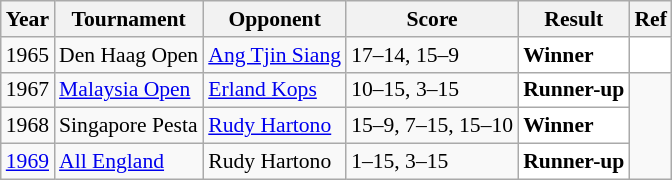<table class="sortable wikitable" style="font-size: 90%;">
<tr>
<th>Year</th>
<th>Tournament</th>
<th>Opponent</th>
<th>Score</th>
<th>Result</th>
<th>Ref</th>
</tr>
<tr>
<td align="center">1965</td>
<td align="left">Den Haag Open</td>
<td align="left"> <a href='#'>Ang Tjin Siang</a></td>
<td align="left">17–14, 15–9</td>
<td style="text-align:left; background:white"> <strong>Winner</strong></td>
<td style="text-align:center; background:white"></td>
</tr>
<tr>
<td align="center">1967</td>
<td align="left"><a href='#'>Malaysia Open</a></td>
<td align="left"> <a href='#'>Erland Kops</a></td>
<td align="left">10–15, 3–15</td>
<td style="text-align:left; background:white"> <strong>Runner-up</strong></td>
</tr>
<tr>
<td align="center">1968</td>
<td align="left">Singapore Pesta</td>
<td align="left"> <a href='#'>Rudy Hartono</a></td>
<td align="left">15–9, 7–15, 15–10</td>
<td style="text-align:left; background:white"> <strong>Winner</strong></td>
</tr>
<tr>
<td align="center"><a href='#'>1969</a></td>
<td align="left"><a href='#'>All England</a></td>
<td align="left"> Rudy Hartono</td>
<td align="left">1–15, 3–15</td>
<td style="text-align:left; background:white"> <strong>Runner-up</strong></td>
</tr>
</table>
